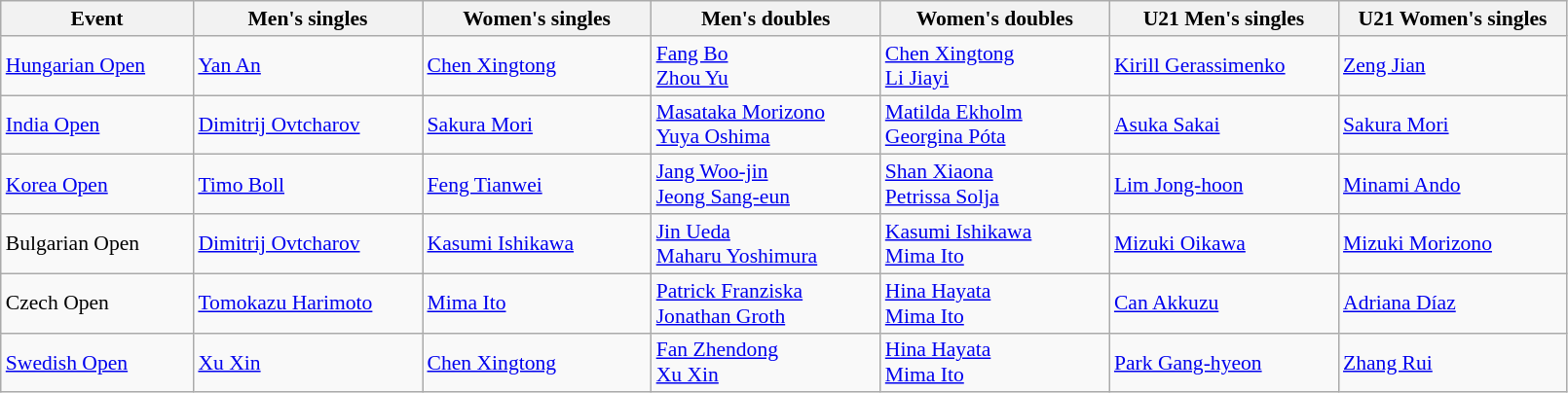<table class=wikitable style="font-size:90%">
<tr>
<th width="125">Event</th>
<th width="150">Men's singles</th>
<th width="150">Women's singles</th>
<th width="150">Men's doubles</th>
<th width="150">Women's doubles</th>
<th width="150">U21 Men's singles</th>
<th width="150">U21 Women's singles</th>
</tr>
<tr>
<td> <a href='#'>Hungarian Open</a></td>
<td> <a href='#'>Yan An</a></td>
<td> <a href='#'>Chen Xingtong</a></td>
<td> <a href='#'>Fang Bo</a><br> <a href='#'>Zhou Yu</a></td>
<td> <a href='#'>Chen Xingtong</a><br> <a href='#'>Li Jiayi</a></td>
<td> <a href='#'>Kirill Gerassimenko</a></td>
<td> <a href='#'>Zeng Jian</a></td>
</tr>
<tr>
<td> <a href='#'>India Open</a></td>
<td> <a href='#'>Dimitrij Ovtcharov</a></td>
<td> <a href='#'>Sakura Mori</a></td>
<td> <a href='#'>Masataka Morizono</a><br> <a href='#'>Yuya Oshima</a></td>
<td> <a href='#'>Matilda Ekholm</a><br> <a href='#'>Georgina Póta</a></td>
<td> <a href='#'>Asuka Sakai</a></td>
<td> <a href='#'>Sakura Mori</a></td>
</tr>
<tr>
<td> <a href='#'>Korea Open</a></td>
<td> <a href='#'>Timo Boll</a></td>
<td> <a href='#'>Feng Tianwei</a></td>
<td> <a href='#'>Jang Woo-jin</a><br> <a href='#'>Jeong Sang-eun</a></td>
<td> <a href='#'>Shan Xiaona</a><br> <a href='#'>Petrissa Solja</a></td>
<td> <a href='#'>Lim Jong-hoon</a></td>
<td> <a href='#'>Minami Ando</a></td>
</tr>
<tr>
<td> Bulgarian Open</td>
<td> <a href='#'>Dimitrij Ovtcharov</a></td>
<td> <a href='#'>Kasumi Ishikawa</a></td>
<td> <a href='#'>Jin Ueda</a><br> <a href='#'>Maharu Yoshimura</a></td>
<td> <a href='#'>Kasumi Ishikawa</a><br> <a href='#'>Mima Ito</a></td>
<td> <a href='#'>Mizuki Oikawa</a></td>
<td> <a href='#'>Mizuki Morizono</a></td>
</tr>
<tr>
<td> Czech Open</td>
<td> <a href='#'>Tomokazu Harimoto</a></td>
<td> <a href='#'>Mima Ito</a></td>
<td> <a href='#'>Patrick Franziska</a><br> <a href='#'>Jonathan Groth</a></td>
<td> <a href='#'>Hina Hayata</a><br> <a href='#'>Mima Ito</a></td>
<td> <a href='#'>Can Akkuzu</a></td>
<td> <a href='#'>Adriana Díaz</a></td>
</tr>
<tr>
<td> <a href='#'>Swedish Open</a></td>
<td> <a href='#'>Xu Xin</a></td>
<td> <a href='#'>Chen Xingtong</a></td>
<td> <a href='#'>Fan Zhendong</a><br> <a href='#'>Xu Xin</a></td>
<td> <a href='#'>Hina Hayata</a><br> <a href='#'>Mima Ito</a></td>
<td> <a href='#'>Park Gang-hyeon</a></td>
<td> <a href='#'>Zhang Rui</a></td>
</tr>
</table>
